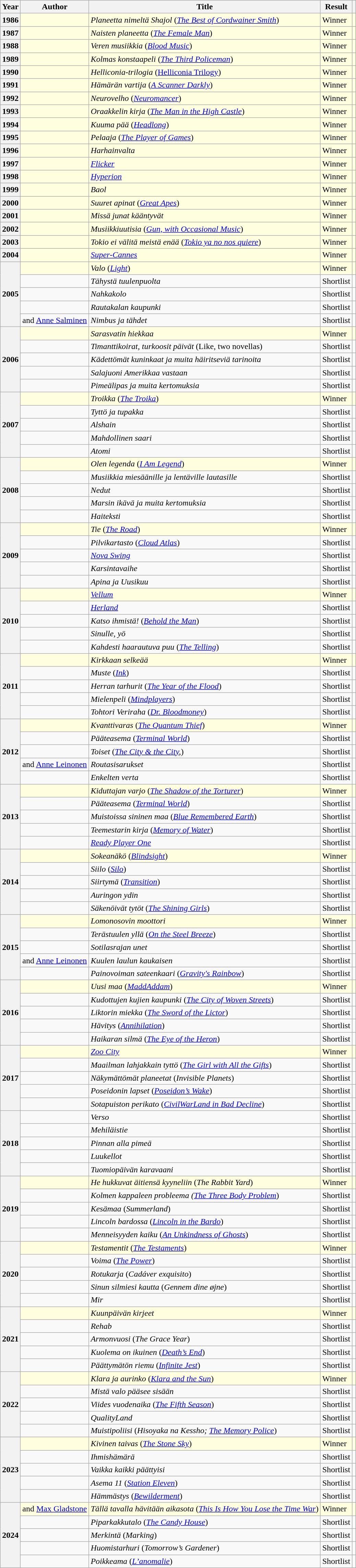<table class="wikitable sortable mw-collapsible">
<tr>
<th scope="col">Year</th>
<th scope="col">Author</th>
<th scope="col">Title</th>
<th scope="col">Result</th>
<th scope="col"></th>
</tr>
<tr style="background:lightyellow">
<th>1986</th>
<td></td>
<td><em>Planeetta nimeltä Shajol</em> (<em><a href='#'>The Best of Cordwainer Smith</a></em>)</td>
<td>Winner</td>
<td></td>
</tr>
<tr style="background:lightyellow">
<th>1987</th>
<td></td>
<td><em>Naisten planeetta</em> (<em><a href='#'>The Female Man</a></em>)</td>
<td>Winner</td>
<td></td>
</tr>
<tr style="background:lightyellow">
<th>1988</th>
<td></td>
<td><em>Veren musiikkia</em> (<em><a href='#'>Blood Music</a></em>)</td>
<td>Winner</td>
<td></td>
</tr>
<tr style="background:lightyellow">
<th>1989</th>
<td></td>
<td><em>Kolmas konstaapeli</em> (<em><a href='#'>The Third Policeman</a></em>)</td>
<td>Winner</td>
<td></td>
</tr>
<tr style="background:lightyellow">
<th>1990</th>
<td></td>
<td><em>Helliconia-trilogia</em> (<a href='#'>Helliconia Trilogy</a>)</td>
<td>Winner</td>
<td></td>
</tr>
<tr style="background:lightyellow">
<th>1991</th>
<td></td>
<td><em>Hämärän vartija</em> (<em><a href='#'>A Scanner Darkly</a></em>)</td>
<td>Winner</td>
<td></td>
</tr>
<tr style="background:lightyellow">
<th>1992</th>
<td></td>
<td><em>Neurovelho</em> (<em><a href='#'>Neuromancer</a></em>)</td>
<td>Winner</td>
<td></td>
</tr>
<tr style="background:lightyellow">
<th>1993</th>
<td></td>
<td><em>Oraakkelin kirja</em> (<em><a href='#'>The Man in the High Castle</a></em>)</td>
<td>Winner</td>
<td></td>
</tr>
<tr style="background:lightyellow">
<th>1994</th>
<td></td>
<td><em>Kuuma pää</em> (<em><a href='#'>Headlong</a></em>)</td>
<td>Winner</td>
<td></td>
</tr>
<tr style="background:lightyellow">
<th>1995</th>
<td></td>
<td><em>Pelaaja</em> (<em><a href='#'>The Player of Games</a></em>)</td>
<td>Winner</td>
<td></td>
</tr>
<tr style="background:lightyellow">
<th>1996</th>
<td></td>
<td><em>Harhainvalta</em></td>
<td>Winner</td>
<td></td>
</tr>
<tr style="background:lightyellow">
<th>1997</th>
<td></td>
<td><em><a href='#'>Flicker</a></em></td>
<td>Winner</td>
<td></td>
</tr>
<tr style="background:lightyellow">
<th>1998</th>
<td></td>
<td><em><a href='#'>Hyperion</a></em></td>
<td>Winner</td>
<td></td>
</tr>
<tr style="background:lightyellow">
<th>1999</th>
<td></td>
<td><em>Baol</em></td>
<td>Winner</td>
<td></td>
</tr>
<tr style="background:lightyellow">
<th>2000</th>
<td></td>
<td><em>Suuret apinat</em> (<em><a href='#'>Great Apes</a></em>)</td>
<td>Winner</td>
<td></td>
</tr>
<tr style="background:lightyellow">
<th>2001</th>
<td></td>
<td><em>Missä junat kääntyvät</em></td>
<td>Winner</td>
<td></td>
</tr>
<tr style="background:lightyellow">
<th>2002</th>
<td></td>
<td><em>Musiikkiuutisia</em> (<em><a href='#'>Gun, with Occasional Music</a></em>)</td>
<td>Winner</td>
<td></td>
</tr>
<tr style="background:lightyellow">
<th>2003</th>
<td></td>
<td><em>Tokio ei välitä meistä enää</em> (<em><a href='#'>Tokio ya no nos quiere</a></em>)</td>
<td>Winner</td>
<td></td>
</tr>
<tr style="background:lightyellow">
<th>2004</th>
<td></td>
<td><em><a href='#'>Super-Cannes</a></em></td>
<td>Winner</td>
<td></td>
</tr>
<tr style="background:lightyellow">
<th rowspan="5">2005</th>
<td></td>
<td><em>Valo</em> (<em><a href='#'>Light</a></em>)</td>
<td>Winner</td>
<td></td>
</tr>
<tr>
<td></td>
<td><em>Tähystä tuulenpuolta</em></td>
<td>Shortlist</td>
<td></td>
</tr>
<tr>
<td></td>
<td><em>Nahkakolo</em></td>
<td>Shortlist</td>
<td></td>
</tr>
<tr>
<td></td>
<td><em>Rautakalan kaupunki</em></td>
<td>Shortlist</td>
<td></td>
</tr>
<tr>
<td> and <a href='#'>Anne Salminen</a></td>
<td><em>Nimbus ja tähdet</em></td>
<td>Shortlist</td>
<td></td>
</tr>
<tr style="background:lightyellow">
<th rowspan="5">2006</th>
<td></td>
<td><em>Sarasvatin hiekkaa</em></td>
<td>Winner</td>
<td></td>
</tr>
<tr>
<td></td>
<td><em>Timanttikoirat, turkoosit päivät</em> (Like, two novellas)</td>
<td>Shortlist</td>
<td></td>
</tr>
<tr>
<td></td>
<td><em>Kädettömät kuninkaat ja muita häiritseviä tarinoita</em></td>
<td>Shortlist</td>
<td></td>
</tr>
<tr>
<td></td>
<td><em>Salajuoni Amerikkaa vastaan</em></td>
<td>Shortlist</td>
<td></td>
</tr>
<tr>
<td></td>
<td><em>Pimeälipas ja muita kertomuksia</em></td>
<td>Shortlist</td>
<td></td>
</tr>
<tr style="background:lightyellow">
<th rowspan="5">2007</th>
<td></td>
<td><em>Troikka</em> (<em><a href='#'>The Troika</a></em>)</td>
<td>Winner</td>
<td></td>
</tr>
<tr>
<td></td>
<td><em>Tyttö ja tupakka</em></td>
<td>Shortlist</td>
<td></td>
</tr>
<tr>
<td></td>
<td><em>Alshain</em></td>
<td>Shortlist</td>
<td></td>
</tr>
<tr>
<td></td>
<td><em>Mahdollinen saari</em></td>
<td>Shortlist</td>
<td></td>
</tr>
<tr>
<td></td>
<td><em>Atomi</em></td>
<td>Shortlist</td>
<td></td>
</tr>
<tr style="background:lightyellow">
<th rowspan="5">2008</th>
<td></td>
<td><em>Olen legenda</em> (<em><a href='#'>I Am Legend</a></em>)</td>
<td>Winner</td>
<td></td>
</tr>
<tr>
<td></td>
<td><em>Musiikkia miesäänille ja lentäville lautasille</em></td>
<td>Shortlist</td>
<td></td>
</tr>
<tr>
<td></td>
<td><em>Nedut</em></td>
<td>Shortlist</td>
<td></td>
</tr>
<tr>
<td></td>
<td><em>Marsin ikävä ja muita kertomuksia</em></td>
<td>Shortlist</td>
<td></td>
</tr>
<tr>
<td></td>
<td><em>Haiteksti</em></td>
<td>Shortlist</td>
<td></td>
</tr>
<tr style="background:lightyellow">
<th rowspan="5">2009</th>
<td></td>
<td><em>Tie</em> (<em><a href='#'>The Road</a></em>)</td>
<td>Winner</td>
<td></td>
</tr>
<tr>
<td></td>
<td><em>Pilvikartasto</em> (<em><a href='#'>Cloud Atlas</a></em>)</td>
<td>Shortlist</td>
<td></td>
</tr>
<tr>
<td></td>
<td><em><a href='#'>Nova Swing</a></em></td>
<td>Shortlist</td>
<td></td>
</tr>
<tr>
<td></td>
<td><em>Karsintavaihe</em></td>
<td>Shortlist</td>
<td></td>
</tr>
<tr>
<td></td>
<td><em>Apina ja Uusikuu</em></td>
<td>Shortlist</td>
<td></td>
</tr>
<tr style="background:lightyellow">
<th rowspan="5">2010</th>
<td></td>
<td><em><a href='#'>Vellum</a></em></td>
<td>Winner</td>
<td></td>
</tr>
<tr>
<td></td>
<td><em><a href='#'>Herland</a></em></td>
<td>Shortlist</td>
<td></td>
</tr>
<tr>
<td></td>
<td><em>Katso ihmistä!</em> (<a href='#'><em>Behold the Man</em></a>)</td>
<td>Shortlist</td>
<td></td>
</tr>
<tr>
<td></td>
<td><em>Sinulle, yö</em></td>
<td>Shortlist</td>
<td></td>
</tr>
<tr>
<td></td>
<td><em>Kahdesti haarautuva puu</em> (<em><a href='#'>The Telling</a></em>)</td>
<td>Shortlist</td>
<td></td>
</tr>
<tr style="background:lightyellow">
<th rowspan="5">2011</th>
<td></td>
<td><em>Kirkkaan selkeää</em></td>
<td>Winner</td>
<td></td>
</tr>
<tr>
<td></td>
<td><em>Muste</em> (<a href='#'><em>Ink</em></a>)</td>
<td>Shortlist</td>
<td></td>
</tr>
<tr>
<td></td>
<td><em>Herran tarhurit</em> (<em><a href='#'>The Year of the Flood</a></em>)</td>
<td>Shortlist</td>
<td></td>
</tr>
<tr>
<td></td>
<td><em>Mielenpeli</em> (<em><a href='#'>Mindplayers</a></em>)</td>
<td>Shortlist</td>
<td></td>
</tr>
<tr>
<td></td>
<td><em>Tohtori Veriraha</em> (<em><a href='#'>Dr. Bloodmoney</a></em>)</td>
<td>Shortlist</td>
<td></td>
</tr>
<tr style="background:lightyellow">
<th rowspan="5">2012</th>
<td></td>
<td><em>Kvanttivaras</em> (<em><a href='#'>The Quantum Thief</a></em>)</td>
<td>Winner</td>
<td></td>
</tr>
<tr>
<td></td>
<td><em>Pääteasema</em> (<em><a href='#'>Terminal World</a></em>)</td>
<td>Shortlist</td>
<td></td>
</tr>
<tr>
<td></td>
<td><em>Toiset</em> (<em><a href='#'>The City & the City</a>,</em>)</td>
<td>Shortlist</td>
<td></td>
</tr>
<tr>
<td> and <a href='#'>Anne Leinonen</a></td>
<td><em>Routasisarukset</em></td>
<td>Shortlist</td>
<td></td>
</tr>
<tr>
<td></td>
<td><em>Enkelten verta</em></td>
<td>Shortlist</td>
<td></td>
</tr>
<tr style="background:lightyellow">
<th rowspan="5">2013</th>
<td></td>
<td><em>Kiduttajan varjo</em> (<em><a href='#'>The Shadow of the Torturer</a></em>)</td>
<td>Winner</td>
<td></td>
</tr>
<tr>
<td></td>
<td><em>Pääteasema</em> (<em><a href='#'>Terminal World</a></em>)</td>
<td>Shortlist</td>
<td></td>
</tr>
<tr>
<td></td>
<td><em>Muistoissa sininen maa</em> (<em><a href='#'>Blue Remembered Earth</a></em>)</td>
<td>Shortlist</td>
<td></td>
</tr>
<tr>
<td></td>
<td><em>Teemestarin kirja</em> (<em><a href='#'>Memory of Water</a></em>)</td>
<td>Shortlist</td>
<td></td>
</tr>
<tr>
<td></td>
<td><em><a href='#'>Ready Player One</a></em></td>
<td>Shortlist</td>
<td></td>
</tr>
<tr style="background:lightyellow">
<th rowspan="5">2014</th>
<td></td>
<td><em>Sokeanäkö</em> (<em><a href='#'>Blindsight</a></em>)</td>
<td>Winner</td>
<td></td>
</tr>
<tr>
<td></td>
<td><em>Siilo</em> (<em><a href='#'>Silo</a></em>)</td>
<td>Shortlist</td>
<td></td>
</tr>
<tr>
<td></td>
<td><em>Siirtymä</em> (<em><a href='#'>Transition</a></em>)</td>
<td>Shortlist</td>
<td></td>
</tr>
<tr>
<td></td>
<td><em>Auringon ydin</em></td>
<td>Shortlist</td>
<td></td>
</tr>
<tr>
<td></td>
<td><em>Säkenöivät tytöt</em> (<em><a href='#'>The Shining Girls</a></em>)</td>
<td>Shortlist</td>
<td></td>
</tr>
<tr style="background:lightyellow">
<th rowspan="5">2015</th>
<td></td>
<td><em>Lomonosovin moottori</em></td>
<td>Winner</td>
<td></td>
</tr>
<tr>
<td></td>
<td><em>Terästuulen yllä</em> (<em><a href='#'>On the Steel Breeze</a></em>)</td>
<td>Shortlist</td>
<td></td>
</tr>
<tr>
<td></td>
<td><em>Sotilasrajan unet</em></td>
<td>Shortlist</td>
<td></td>
</tr>
<tr>
<td> and <a href='#'>Anne Leinonen</a></td>
<td><em>Kuulen laulun kaukaisen</em></td>
<td>Shortlist</td>
<td></td>
</tr>
<tr>
<td></td>
<td><em>Painovoiman sateenkaari</em> (<em><a href='#'>Gravity's Rainbow</a></em>)</td>
<td>Shortlist</td>
<td></td>
</tr>
<tr style="background:lightyellow">
<th rowspan="5">2016</th>
<td></td>
<td><em>Uusi maa</em> (<em><a href='#'>MaddAddam</a></em>)</td>
<td>Winner</td>
<td></td>
</tr>
<tr>
<td></td>
<td><em>Kudottujen kujien kaupunki</em> (<em><a href='#'>The City of Woven Streets</a></em>)</td>
<td>Shortlist</td>
<td></td>
</tr>
<tr>
<td></td>
<td><em>Liktorin miekka</em> (<em><a href='#'>The Sword of the Lictor</a></em>)</td>
<td>Shortlist</td>
<td></td>
</tr>
<tr>
<td></td>
<td><em>Hävitys</em> (<em><a href='#'>Annihilation</a></em>)</td>
<td>Shortlist</td>
<td></td>
</tr>
<tr>
<td></td>
<td><em>Haikaran silmä</em> (<em><a href='#'>The Eye of the Heron</a></em>)</td>
<td>Shortlist</td>
<td></td>
</tr>
<tr style="background:lightyellow">
<th rowspan="5">2017</th>
<td></td>
<td><em><a href='#'>Zoo City</a></em></td>
<td>Winner</td>
<td></td>
</tr>
<tr>
<td></td>
<td><em>Maailman lahjakkain tyttö</em> (<em><a href='#'>The Girl with All the Gifts</a></em>)</td>
<td>Shortlist</td>
<td></td>
</tr>
<tr>
<td></td>
<td><em>Näkymättömät planeetat</em> (<em>Invisible Planets</em>)</td>
<td>Shortlist</td>
<td></td>
</tr>
<tr>
<td></td>
<td><em>Poseidonin lapset</em> (<em><a href='#'>Poseidon’s Wake</a></em>)</td>
<td>Shortlist</td>
<td></td>
</tr>
<tr>
<td></td>
<td><em>Sotapuiston perikato</em> (<em><a href='#'>CivilWarLand in Bad Decline</a></em>)</td>
<td>Shortlist</td>
<td></td>
</tr>
<tr>
<th rowspan="5">2018</th>
<td></td>
<td><em>Verso</em></td>
<td>Shortlist</td>
<td></td>
</tr>
<tr>
<td></td>
<td><em>Mehiläistie</em></td>
<td>Shortlist</td>
<td></td>
</tr>
<tr>
<td></td>
<td><em>Pinnan alla pimeä</em></td>
<td>Shortlist</td>
<td></td>
</tr>
<tr>
<td></td>
<td><em>Luukellot</em></td>
<td>Shortlist</td>
<td></td>
</tr>
<tr>
<td></td>
<td><em>Tuomiopäivän karavaani</em></td>
<td>Shortlist</td>
<td></td>
</tr>
<tr style="background:lightyellow">
<th rowspan="5">2019</th>
<td></td>
<td><em>He hukkuvat äitiensä kyyneliin</em> (<em>The Rabbit Yard</em>)</td>
<td>Winner</td>
<td></td>
</tr>
<tr>
<td></td>
<td><em>Kolmen kappaleen probleema (<a href='#'>The Three Body Problem</a></em>)</td>
<td>Shortlist</td>
<td></td>
</tr>
<tr>
<td></td>
<td><em>Kesämaa</em> (<em>Summerland</em>)</td>
<td>Shortlist</td>
<td></td>
</tr>
<tr>
<td></td>
<td><em>Lincoln bardossa</em> (<em><a href='#'>Lincoln in the Bardo</a></em>)</td>
<td>Shortlist</td>
<td></td>
</tr>
<tr>
<td></td>
<td><em>Menneisyyden kaiku</em> (<em><a href='#'>An Unkindness of Ghosts</a></em>)</td>
<td>Shortlist</td>
<td></td>
</tr>
<tr style="background:lightyellow">
<th rowspan="5">2020</th>
<td></td>
<td><em>Testamentit</em> (<em><a href='#'>The Testaments</a></em>)</td>
<td>Winner</td>
<td></td>
</tr>
<tr>
<td></td>
<td><em>Voima</em> (<em><a href='#'>The Power</a></em>)</td>
<td>Shortlist</td>
<td></td>
</tr>
<tr>
<td></td>
<td><em>Rotukarja</em> (<em>Cadáver exquisito</em>)</td>
<td>Shortlist</td>
<td></td>
</tr>
<tr>
<td></td>
<td><em>Sinun silmiesi kautta</em> (<em>Gennem dine øjne</em>)</td>
<td>Shortlist</td>
<td></td>
</tr>
<tr>
<td></td>
<td><em>Mir</em></td>
<td>Shortlist</td>
<td></td>
</tr>
<tr style="background:lightyellow">
<th rowspan="5">2021</th>
<td></td>
<td><em>Kuunpäivän kirjeet</em></td>
<td>Winner</td>
<td></td>
</tr>
<tr>
<td></td>
<td><em>Rehab</em></td>
<td>Shortlist</td>
<td></td>
</tr>
<tr>
<td></td>
<td><em>Armonvuosi</em> (<em>The Grace Year</em>)</td>
<td>Shortlist</td>
<td></td>
</tr>
<tr>
<td></td>
<td><em>Kuolema on ikuinen</em> (<em><a href='#'>Death’s End</a></em>)</td>
<td>Shortlist</td>
<td></td>
</tr>
<tr>
<td></td>
<td><em>Päättymätön riemu</em> (<em><a href='#'>Infinite Jest</a></em>)</td>
<td>Shortlist</td>
<td></td>
</tr>
<tr style="background:lightyellow">
<th rowspan="5">2022</th>
<td></td>
<td><em>Klara ja aurinko</em> (<em><a href='#'>Klara and the Sun</a></em>)</td>
<td>Winner</td>
<td></td>
</tr>
<tr>
<td></td>
<td><em>Mistä valo pääsee sisään</em></td>
<td>Shortlist</td>
<td></td>
</tr>
<tr>
<td></td>
<td><em>Viides vuodenaika</em> (<em><a href='#'>The Fifth Season</a></em>)</td>
<td>Shortlist</td>
<td></td>
</tr>
<tr>
<td></td>
<td><em>QualityLand</em></td>
<td>Shortlist</td>
<td></td>
</tr>
<tr>
<td></td>
<td><em>Muistipoliisi</em> (<em>Hisoyaka na Kessho; <a href='#'>The Memory Police</a></em>)</td>
<td>Shortlist</td>
<td></td>
</tr>
<tr style="background:lightyellow">
<th rowspan="5">2023</th>
<td></td>
<td><em>Kivinen taivas</em> (<em><a href='#'>The Stone Sky</a></em>)</td>
<td>Winner</td>
<td></td>
</tr>
<tr>
<td></td>
<td><em>Ihmishämärä</em></td>
<td>Shortlist</td>
<td></td>
</tr>
<tr>
<td></td>
<td><em>Vaikka kaikki päättyisi</em></td>
<td>Shortlist</td>
<td></td>
</tr>
<tr>
<td></td>
<td><em>Asema 11</em> (<em><a href='#'>Station Eleven</a></em>)</td>
<td>Shortlist</td>
<td></td>
</tr>
<tr>
<td></td>
<td><em>Hämmästys</em> (<em><a href='#'>Bewilderment</a></em>)</td>
<td>Shortlist</td>
<td></td>
</tr>
<tr style="background:lightyellow">
<th rowspan="5">2024</th>
<td> and <a href='#'>Max Gladstone</a></td>
<td><em>Tällä tavalla hävitään aikasota</em> (<em><a href='#'>This Is How You Lose the Time War</a></em>)</td>
<td>Winner</td>
<td></td>
</tr>
<tr>
<td></td>
<td><em>Piparkakkutalo</em> (<em><a href='#'>The Candy House</a></em>)</td>
<td>Shortlist</td>
<td></td>
</tr>
<tr>
<td></td>
<td><em>Merkintä</em> (<em>Marking</em>)</td>
<td>Shortlist</td>
<td></td>
</tr>
<tr>
<td></td>
<td><em>Huomistarhuri</em> (<em>Tomorrow’s Gardener</em>)</td>
<td>Shortlist</td>
<td></td>
</tr>
<tr>
<td></td>
<td><em>Poikkeama</em> (<em><a href='#'>L’anomalie</a></em>)</td>
<td>Shortlist</td>
<td></td>
</tr>
</table>
